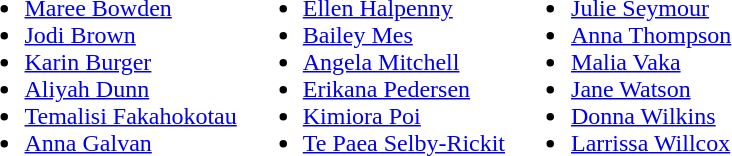<table>
<tr style="vertical-align:top">
<td><br><ul><li><a href='#'>Maree Bowden</a></li><li><a href='#'>Jodi Brown</a></li><li><a href='#'>Karin Burger</a></li><li><a href='#'>Aliyah Dunn</a></li><li><a href='#'>Temalisi Fakahokotau</a></li><li><a href='#'>Anna Galvan</a></li></ul></td>
<td><br><ul><li><a href='#'>Ellen Halpenny</a></li><li><a href='#'>Bailey Mes</a></li><li><a href='#'>Angela Mitchell</a></li><li><a href='#'>Erikana Pedersen</a></li><li><a href='#'>Kimiora Poi</a></li><li><a href='#'>Te Paea Selby-Rickit</a></li></ul></td>
<td><br><ul><li><a href='#'>Julie Seymour</a></li><li><a href='#'>Anna Thompson</a></li><li><a href='#'>Malia Vaka</a></li><li><a href='#'>Jane Watson</a></li><li><a href='#'>Donna Wilkins</a></li><li><a href='#'>Larrissa Willcox</a></li></ul></td>
</tr>
</table>
